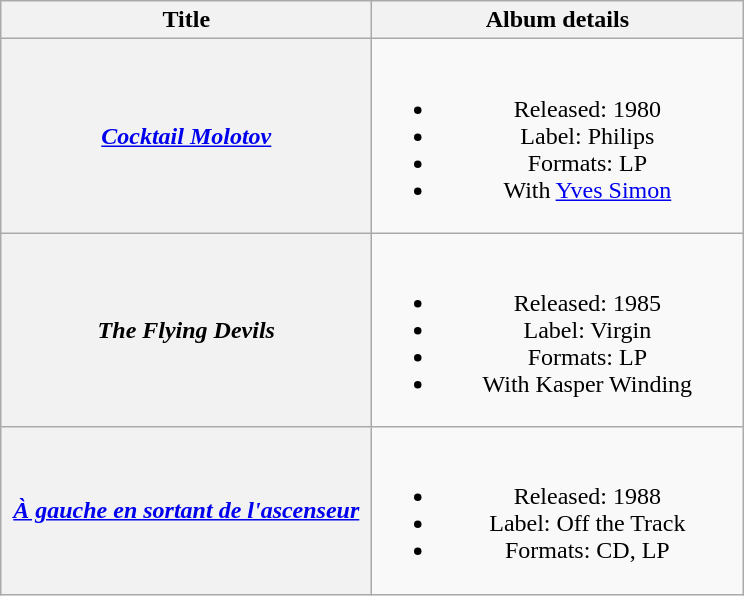<table class="wikitable plainrowheaders" style="text-align:center;">
<tr>
<th scope="col" style="width:15em;">Title</th>
<th scope="col" style="width:15em;">Album details</th>
</tr>
<tr>
<th scope="row"><em><a href='#'>Cocktail Molotov</a></em></th>
<td><br><ul><li>Released: 1980</li><li>Label: Philips</li><li>Formats: LP</li><li>With <a href='#'>Yves Simon</a></li></ul></td>
</tr>
<tr>
<th scope="row"><em>The Flying Devils</em></th>
<td><br><ul><li>Released: 1985</li><li>Label: Virgin</li><li>Formats: LP</li><li>With Kasper Winding</li></ul></td>
</tr>
<tr>
<th scope="row"><em><a href='#'>À gauche en sortant de l'ascenseur</a></em></th>
<td><br><ul><li>Released: 1988</li><li>Label: Off the Track</li><li>Formats: CD, LP</li></ul></td>
</tr>
</table>
